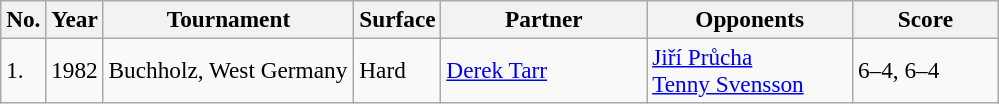<table class="sortable wikitable" style=font-size:97%>
<tr>
<th style="width:20px">No.</th>
<th style="width:30px">Year</th>
<th style="width:160px">Tournament</th>
<th style="width:50px">Surface</th>
<th style="width:130px">Partner</th>
<th style="width:130px">Opponents</th>
<th style="width:90px" class="unsortable">Score</th>
</tr>
<tr>
<td>1.</td>
<td>1982</td>
<td>Buchholz, West Germany</td>
<td>Hard</td>
<td> <a href='#'>Derek Tarr</a></td>
<td> <a href='#'>Jiří Průcha</a><br> <a href='#'>Tenny Svensson</a></td>
<td>6–4, 6–4</td>
</tr>
</table>
